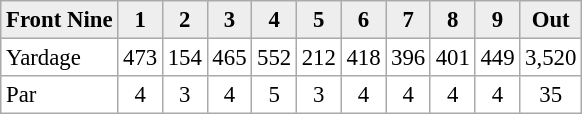<table cellpadding="3" cellspacing="0" border="1" style="font-size: 95%; border: #aaa solid 1px; border-collapse: collapse;">
<tr style="background:#eeeeee;">
<th align="left">Front Nine</th>
<th>1</th>
<th>2</th>
<th>3</th>
<th>4</th>
<th>5</th>
<th>6</th>
<th>7</th>
<th>8</th>
<th>9</th>
<th>Out</th>
</tr>
<tr>
<td>Yardage</td>
<td align="center">473</td>
<td align="center">154</td>
<td align="center">465</td>
<td align="center">552</td>
<td align="center">212</td>
<td align="center">418</td>
<td align="center">396</td>
<td align="center">401</td>
<td align="center">449</td>
<td align="center">3,520</td>
</tr>
<tr>
<td>Par</td>
<td align="center">4</td>
<td align="center">3</td>
<td align="center">4</td>
<td align="center">5</td>
<td align="center">3</td>
<td align="center">4</td>
<td align="center">4</td>
<td align="center">4</td>
<td align="center">4</td>
<td align="center">35</td>
</tr>
</table>
